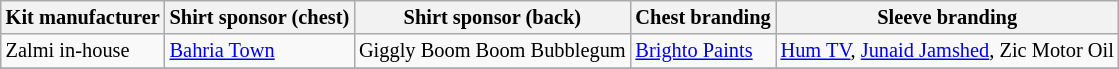<table class="wikitable"  style="font-size:85%;">
<tr>
<th>Kit manufacturer</th>
<th>Shirt sponsor (chest)</th>
<th>Shirt sponsor (back)</th>
<th>Chest branding</th>
<th>Sleeve branding</th>
</tr>
<tr>
<td>Zalmi in-house</td>
<td><a href='#'>Bahria Town</a></td>
<td>Giggly Boom Boom Bubblegum</td>
<td><a href='#'>Brighto Paints</a></td>
<td><a href='#'>Hum TV</a>, <a href='#'>Junaid Jamshed</a>, Zic Motor Oil</td>
</tr>
<tr>
</tr>
</table>
